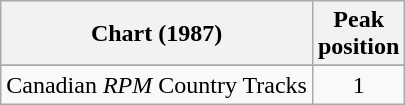<table class="wikitable sortable">
<tr>
<th align="left">Chart (1987)</th>
<th align="center">Peak<br>position</th>
</tr>
<tr>
</tr>
<tr>
<td align="left">Canadian <em>RPM</em> Country Tracks</td>
<td align="center">1</td>
</tr>
</table>
